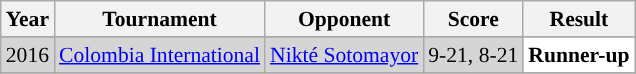<table class="sortable wikitable" style="font-size: 90%;">
<tr>
<th>Year</th>
<th>Tournament</th>
<th>Opponent</th>
<th>Score</th>
<th>Result</th>
</tr>
<tr>
</tr>
<tr style="background:#D5D5D5">
<td align="center">2016</td>
<td align="left"><a href='#'>Colombia International</a></td>
<td align="left"> <a href='#'>Nikté Sotomayor</a></td>
<td align="left">9-21, 8-21</td>
<td style="text-align:left; background:white"> <strong>Runner-up</strong></td>
</tr>
<tr>
</tr>
</table>
